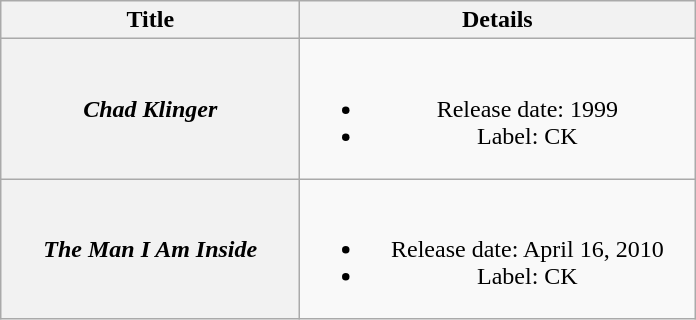<table class="wikitable plainrowheaders" style="text-align:center;">
<tr>
<th style="width:12em;">Title</th>
<th style="width:16em;">Details</th>
</tr>
<tr>
<th scope="row"><em>Chad Klinger</em></th>
<td><br><ul><li>Release date: 1999</li><li>Label: CK</li></ul></td>
</tr>
<tr>
<th scope="row"><em>The Man I Am Inside</em></th>
<td><br><ul><li>Release date: April 16, 2010</li><li>Label: CK</li></ul></td>
</tr>
</table>
